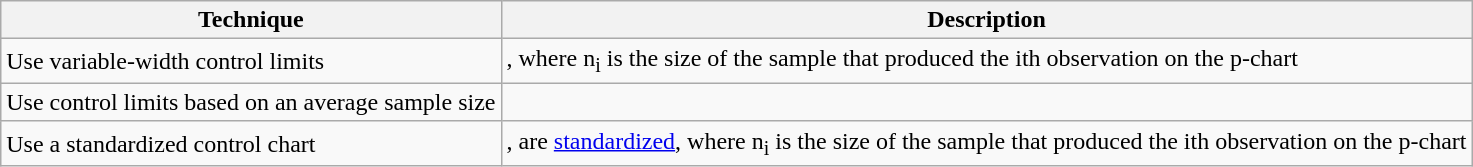<table class="wikitable">
<tr>
<th>Technique</th>
<th>Description</th>
</tr>
<tr>
<td>Use variable-width control limits</td>
<td>, where n<sub>i</sub> is the size of the sample that produced the ith observation on the p-chart</td>
</tr>
<tr>
<td>Use control limits based on an average sample size</td>
<td></td>
</tr>
<tr>
<td>Use a standardized control chart</td>
<td>, are <a href='#'>standardized</a>, where n<sub>i</sub> is the size of the sample that produced the ith observation on the p-chart</td>
</tr>
</table>
